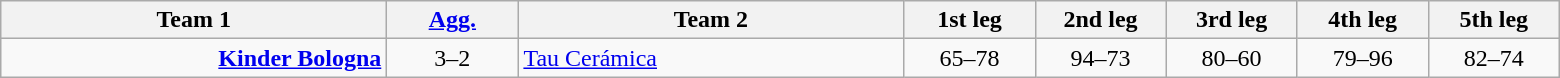<table class=wikitable style="text-align:center">
<tr>
<th width=250>Team 1</th>
<th width=80><a href='#'>Agg.</a></th>
<th width=250>Team 2</th>
<th width=80>1st leg</th>
<th width=80>2nd leg</th>
<th width=80>3rd leg</th>
<th width=80>4th leg</th>
<th width=80>5th leg</th>
</tr>
<tr>
<td style="text-align:right"><strong><a href='#'>Kinder Bologna</a></strong> </td>
<td>3–2</td>
<td style="text-align:left"> <a href='#'>Tau Cerámica</a></td>
<td>65–78</td>
<td>94–73</td>
<td>80–60</td>
<td>79–96</td>
<td>82–74</td>
</tr>
</table>
